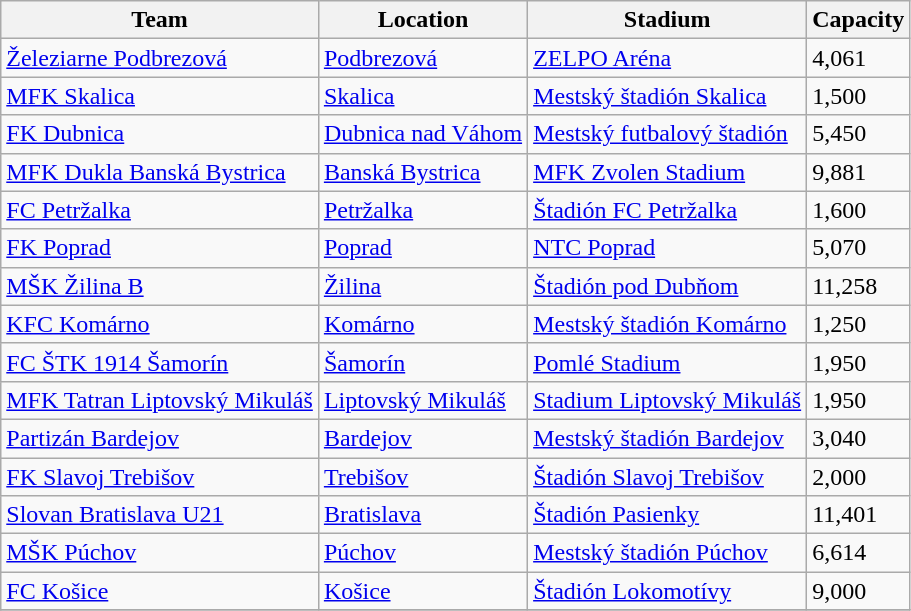<table class="wikitable sortable" style="text-align:left;">
<tr>
<th>Team</th>
<th>Location</th>
<th>Stadium</th>
<th>Capacity</th>
</tr>
<tr>
<td><a href='#'>Železiarne Podbrezová</a></td>
<td><a href='#'>Podbrezová</a></td>
<td><a href='#'>ZELPO Aréna</a></td>
<td>4,061</td>
</tr>
<tr>
<td><a href='#'>MFK Skalica</a></td>
<td><a href='#'>Skalica</a></td>
<td><a href='#'>Mestský štadión Skalica</a></td>
<td>1,500</td>
</tr>
<tr>
<td><a href='#'>FK Dubnica</a></td>
<td><a href='#'>Dubnica nad Váhom</a></td>
<td><a href='#'>Mestský futbalový štadión</a></td>
<td>5,450</td>
</tr>
<tr>
<td><a href='#'>MFK Dukla Banská Bystrica</a></td>
<td><a href='#'>Banská Bystrica</a></td>
<td><a href='#'>MFK Zvolen Stadium</a></td>
<td>9,881</td>
</tr>
<tr>
<td><a href='#'>FC Petržalka</a></td>
<td><a href='#'>Petržalka</a></td>
<td><a href='#'>Štadión FC Petržalka</a></td>
<td>1,600</td>
</tr>
<tr>
<td><a href='#'>FK Poprad</a></td>
<td><a href='#'>Poprad</a></td>
<td><a href='#'>NTC Poprad</a></td>
<td>5,070</td>
</tr>
<tr>
<td><a href='#'>MŠK Žilina B</a></td>
<td><a href='#'>Žilina</a></td>
<td><a href='#'>Štadión pod Dubňom</a></td>
<td>11,258</td>
</tr>
<tr>
<td><a href='#'>KFC Komárno</a></td>
<td><a href='#'>Komárno</a></td>
<td><a href='#'>Mestský štadión Komárno</a></td>
<td>1,250</td>
</tr>
<tr>
<td><a href='#'>FC ŠTK 1914 Šamorín</a></td>
<td><a href='#'>Šamorín</a></td>
<td><a href='#'>Pomlé Stadium</a></td>
<td>1,950</td>
</tr>
<tr>
<td><a href='#'>MFK Tatran Liptovský Mikuláš</a></td>
<td><a href='#'>Liptovský Mikuláš</a></td>
<td><a href='#'>Stadium Liptovský Mikuláš</a></td>
<td>1,950</td>
</tr>
<tr>
<td><a href='#'>Partizán Bardejov</a></td>
<td><a href='#'>Bardejov</a></td>
<td><a href='#'>Mestský štadión Bardejov</a></td>
<td>3,040</td>
</tr>
<tr>
<td><a href='#'>FK Slavoj Trebišov</a></td>
<td><a href='#'>Trebišov</a></td>
<td><a href='#'>Štadión Slavoj Trebišov</a></td>
<td>2,000</td>
</tr>
<tr>
<td><a href='#'>Slovan Bratislava U21</a></td>
<td><a href='#'>Bratislava</a></td>
<td><a href='#'>Štadión Pasienky</a></td>
<td>11,401</td>
</tr>
<tr>
<td><a href='#'>MŠK Púchov</a></td>
<td><a href='#'>Púchov</a></td>
<td><a href='#'>Mestský štadión Púchov</a></td>
<td>6,614</td>
</tr>
<tr>
<td><a href='#'>FC Košice</a></td>
<td><a href='#'>Košice</a></td>
<td><a href='#'>Štadión Lokomotívy</a></td>
<td>9,000</td>
</tr>
<tr>
</tr>
</table>
